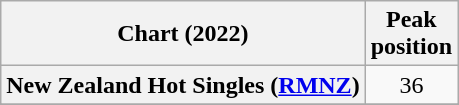<table class="wikitable sortable plainrowheaders" style="text-align:center">
<tr>
<th scope="col">Chart (2022)</th>
<th scope="col">Peak<br>position</th>
</tr>
<tr>
<th scope="row">New Zealand Hot Singles (<a href='#'>RMNZ</a>)</th>
<td>36</td>
</tr>
<tr>
</tr>
<tr>
</tr>
</table>
